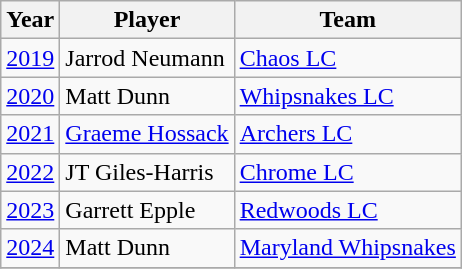<table class="wikitable">
<tr>
<th>Year</th>
<th>Player</th>
<th>Team</th>
</tr>
<tr>
<td><a href='#'>2019</a></td>
<td>Jarrod Neumann</td>
<td><a href='#'>Chaos LC</a></td>
</tr>
<tr>
<td><a href='#'>2020</a></td>
<td>Matt Dunn</td>
<td><a href='#'>Whipsnakes LC</a></td>
</tr>
<tr>
<td><a href='#'>2021</a></td>
<td><a href='#'>Graeme Hossack</a></td>
<td><a href='#'>Archers LC</a></td>
</tr>
<tr>
<td><a href='#'>2022</a></td>
<td>JT Giles-Harris</td>
<td><a href='#'>Chrome LC</a></td>
</tr>
<tr>
<td><a href='#'>2023</a></td>
<td>Garrett Epple</td>
<td><a href='#'>Redwoods LC</a></td>
</tr>
<tr>
<td><a href='#'>2024</a></td>
<td>Matt Dunn</td>
<td><a href='#'>Maryland Whipsnakes</a></td>
</tr>
<tr>
</tr>
</table>
